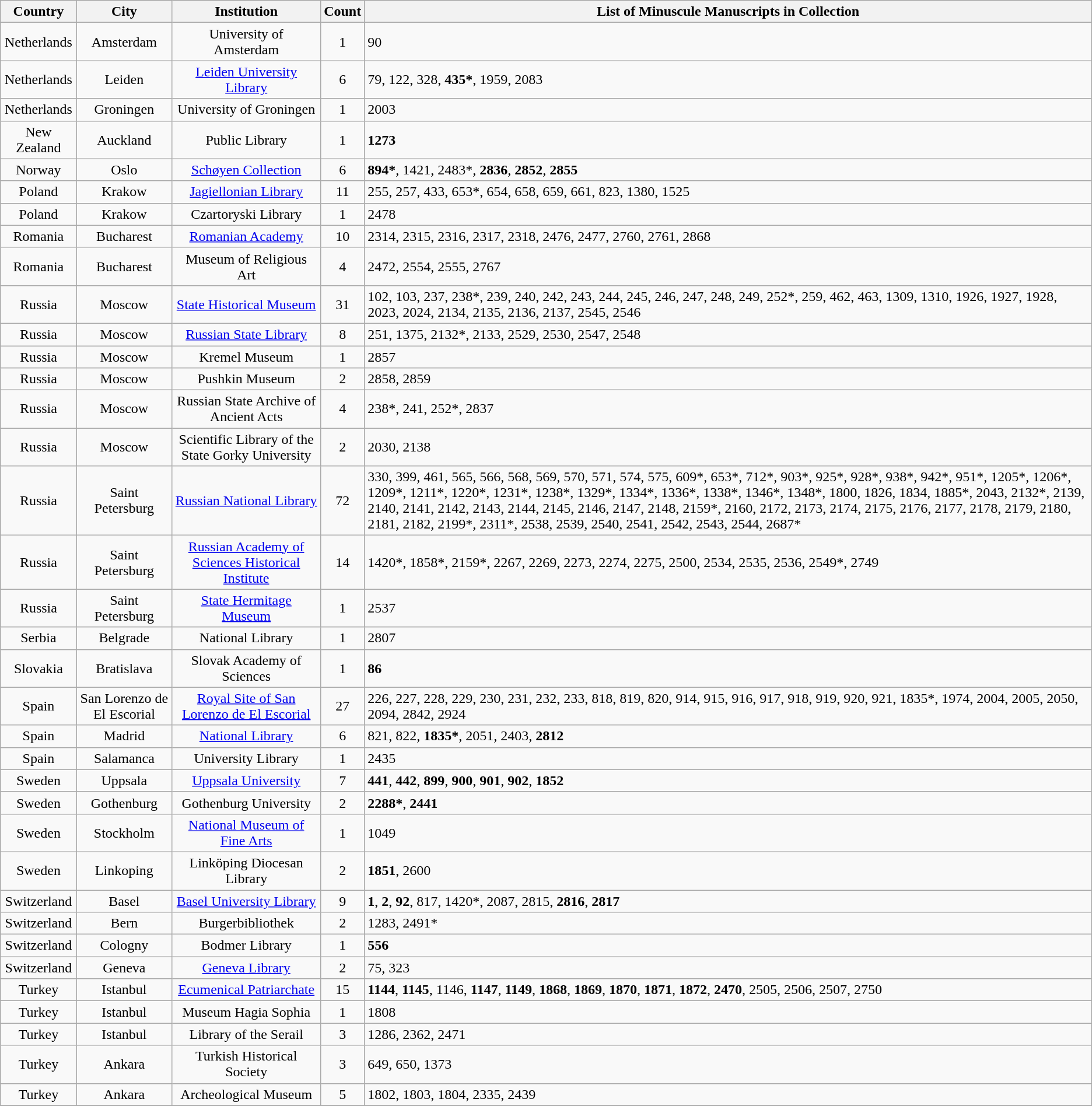<table class="wikitable sortable" style="text-align:center">
<tr>
<th>Country</th>
<th>City</th>
<th>Institution</th>
<th>Count</th>
<th>List of Minuscule Manuscripts in Collection</th>
</tr>
<tr>
<td>Netherlands</td>
<td>Amsterdam</td>
<td>University of Amsterdam</td>
<td>1</td>
<td align=left>90</td>
</tr>
<tr>
<td>Netherlands</td>
<td>Leiden</td>
<td><a href='#'>Leiden University Library</a></td>
<td>6</td>
<td align=left>79, 122, 328, <strong>435*</strong>, 1959, 2083</td>
</tr>
<tr>
<td>Netherlands</td>
<td>Groningen</td>
<td>University of Groningen</td>
<td>1</td>
<td align=left>2003</td>
</tr>
<tr>
<td>New Zealand</td>
<td>Auckland</td>
<td>Public Library</td>
<td>1</td>
<td align=left><strong>1273</strong></td>
</tr>
<tr>
<td>Norway</td>
<td>Oslo</td>
<td><a href='#'>Schøyen Collection</a></td>
<td>6</td>
<td align=left><strong>894*</strong>, 1421, 2483*, <strong>2836</strong>, <strong>2852</strong>, <strong>2855</strong></td>
</tr>
<tr>
<td>Poland</td>
<td>Krakow</td>
<td><a href='#'>Jagiellonian Library</a></td>
<td>11</td>
<td align=left>255, 257, 433, 653*, 654, 658, 659, 661, 823, 1380, 1525</td>
</tr>
<tr>
<td>Poland</td>
<td>Krakow</td>
<td>Czartoryski Library</td>
<td>1</td>
<td align=left>2478</td>
</tr>
<tr>
<td>Romania</td>
<td>Bucharest</td>
<td><a href='#'>Romanian Academy</a></td>
<td>10</td>
<td align=left>2314, 2315, 2316, 2317, 2318, 2476, 2477, 2760, 2761, 2868</td>
</tr>
<tr>
<td>Romania</td>
<td>Bucharest</td>
<td>Museum of Religious Art</td>
<td>4</td>
<td align=left>2472, 2554, 2555, 2767</td>
</tr>
<tr>
<td>Russia</td>
<td>Moscow</td>
<td><a href='#'>State Historical Museum</a></td>
<td>31</td>
<td align=left>102, 103, 237, 238*, 239, 240, 242, 243, 244, 245, 246, 247, 248, 249, 252*, 259, 462, 463, 1309, 1310, 1926, 1927, 1928, 2023, 2024, 2134, 2135, 2136, 2137, 2545, 2546</td>
</tr>
<tr>
<td>Russia</td>
<td>Moscow</td>
<td><a href='#'>Russian State Library</a></td>
<td>8</td>
<td align=left>251, 1375, 2132*, 2133, 2529, 2530, 2547, 2548</td>
</tr>
<tr>
<td>Russia</td>
<td>Moscow</td>
<td>Kremel Museum</td>
<td>1</td>
<td align=left>2857</td>
</tr>
<tr>
<td>Russia</td>
<td>Moscow</td>
<td>Pushkin Museum</td>
<td>2</td>
<td align=left>2858, 2859</td>
</tr>
<tr>
<td>Russia</td>
<td>Moscow</td>
<td>Russian State Archive of Ancient Acts</td>
<td>4</td>
<td align=left>238*, 241, 252*, 2837</td>
</tr>
<tr>
<td>Russia</td>
<td>Moscow</td>
<td>Scientific Library of the State Gorky University</td>
<td>2</td>
<td align=left>2030, 2138</td>
</tr>
<tr>
<td>Russia</td>
<td>Saint Petersburg</td>
<td><a href='#'>Russian National Library</a></td>
<td>72</td>
<td align=left>330, 399, 461, 565, 566, 568, 569, 570, 571, 574, 575, 609*, 653*, 712*, 903*, 925*, 928*, 938*, 942*, 951*, 1205*, 1206*, 1209*, 1211*, 1220*, 1231*, 1238*, 1329*, 1334*, 1336*, 1338*, 1346*, 1348*, 1800, 1826, 1834, 1885*, 2043, 2132*, 2139, 2140, 2141, 2142, 2143, 2144, 2145, 2146, 2147, 2148, 2159*, 2160, 2172, 2173, 2174, 2175, 2176, 2177, 2178, 2179, 2180, 2181, 2182, 2199*, 2311*, 2538, 2539, 2540, 2541, 2542, 2543, 2544, 2687*</td>
</tr>
<tr>
<td>Russia</td>
<td>Saint Petersburg</td>
<td><a href='#'>Russian Academy of Sciences Historical Institute</a></td>
<td>14</td>
<td align=left>1420*, 1858*, 2159*, 2267, 2269, 2273, 2274, 2275, 2500, 2534, 2535, 2536, 2549*, 2749</td>
</tr>
<tr>
<td>Russia</td>
<td>Saint Petersburg</td>
<td><a href='#'>State Hermitage Museum</a></td>
<td>1</td>
<td align=left>2537</td>
</tr>
<tr>
<td>Serbia</td>
<td>Belgrade</td>
<td>National Library</td>
<td>1</td>
<td align=left>2807</td>
</tr>
<tr>
<td>Slovakia</td>
<td>Bratislava</td>
<td>Slovak Academy of Sciences</td>
<td>1</td>
<td align=left><strong>86</strong></td>
</tr>
<tr>
<td>Spain</td>
<td>San Lorenzo de El Escorial</td>
<td><a href='#'>Royal Site of San Lorenzo de El Escorial</a></td>
<td>27</td>
<td align=left>226, 227, 228, 229, 230, 231, 232, 233, 818, 819, 820, 914, 915, 916, 917, 918, 919, 920, 921, 1835*, 1974, 2004, 2005, 2050, 2094, 2842, 2924</td>
</tr>
<tr>
<td>Spain</td>
<td>Madrid</td>
<td><a href='#'>National Library</a></td>
<td>6</td>
<td align=left>821, 822, <strong>1835*</strong>, 2051, 2403, <strong>2812</strong></td>
</tr>
<tr>
<td>Spain</td>
<td>Salamanca</td>
<td>University Library</td>
<td>1</td>
<td align=left>2435</td>
</tr>
<tr>
<td>Sweden</td>
<td>Uppsala</td>
<td><a href='#'>Uppsala University</a></td>
<td>7</td>
<td align=left><strong>441</strong>, <strong>442</strong>, <strong>899</strong>, <strong>900</strong>, <strong>901</strong>, <strong>902</strong>, <strong>1852</strong></td>
</tr>
<tr>
<td>Sweden</td>
<td>Gothenburg</td>
<td>Gothenburg University</td>
<td>2</td>
<td align=left><strong>2288*</strong>, <strong>2441</strong></td>
</tr>
<tr>
<td>Sweden</td>
<td>Stockholm</td>
<td><a href='#'>National Museum of Fine Arts</a></td>
<td>1</td>
<td align=left>1049</td>
</tr>
<tr>
<td>Sweden</td>
<td>Linkoping</td>
<td>Linköping Diocesan Library</td>
<td>2</td>
<td align=left><strong>1851</strong>, 2600</td>
</tr>
<tr>
<td>Switzerland</td>
<td>Basel</td>
<td><a href='#'>Basel University Library</a></td>
<td>9</td>
<td align=left><strong>1</strong>, <strong>2</strong>, <strong>92</strong>, 817, 1420*, 2087, 2815, <strong>2816</strong>, <strong>2817</strong></td>
</tr>
<tr>
<td>Switzerland</td>
<td>Bern</td>
<td>Burgerbibliothek</td>
<td>2</td>
<td align=left>1283, 2491*</td>
</tr>
<tr>
<td>Switzerland</td>
<td>Cologny</td>
<td>Bodmer Library</td>
<td>1</td>
<td align=left><strong>556</strong></td>
</tr>
<tr>
<td>Switzerland</td>
<td>Geneva</td>
<td><a href='#'>Geneva Library</a></td>
<td>2</td>
<td align=left>75, 323</td>
</tr>
<tr>
<td>Turkey</td>
<td>Istanbul</td>
<td><a href='#'>Ecumenical Patriarchate</a></td>
<td>15</td>
<td align=left><strong>1144</strong>, <strong>1145</strong>, 1146, <strong>1147</strong>, <strong>1149</strong>, <strong>1868</strong>, <strong>1869</strong>, <strong>1870</strong>, <strong>1871</strong>, <strong>1872</strong>, <strong>2470</strong>, 2505, 2506, 2507, 2750</td>
</tr>
<tr>
<td>Turkey</td>
<td>Istanbul</td>
<td>Museum Hagia Sophia</td>
<td>1</td>
<td align=left>1808</td>
</tr>
<tr>
<td>Turkey</td>
<td>Istanbul</td>
<td>Library of the Serail</td>
<td>3</td>
<td align=left>1286, 2362, 2471</td>
</tr>
<tr>
<td>Turkey</td>
<td>Ankara</td>
<td>Turkish Historical Society</td>
<td>3</td>
<td align=left>649, 650, 1373</td>
</tr>
<tr>
<td>Turkey</td>
<td>Ankara</td>
<td>Archeological Museum</td>
<td>5</td>
<td align=left>1802, 1803, 1804, 2335, 2439</td>
</tr>
<tr>
</tr>
</table>
